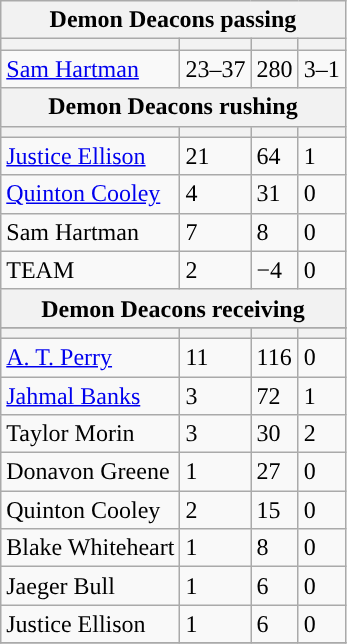<table class="wikitable plainrowheaders">
<tr>
<th colspan="6">Demon Deacons passing</th>
</tr>
<tr>
<th scope="col"></th>
<th scope="col"></th>
<th scope="col"></th>
<th scope="col"></th>
</tr>
<tr>
<td><a href='#'>Sam Hartman</a></td>
<td>23–37</td>
<td>280</td>
<td>3–1</td>
</tr>
<tr>
<th colspan="6">Demon Deacons rushing</th>
</tr>
<tr>
<th scope="col"></th>
<th scope="col"></th>
<th scope="col"></th>
<th scope="col"></th>
</tr>
<tr>
<td><a href='#'>Justice Ellison</a></td>
<td>21</td>
<td>64</td>
<td>1</td>
</tr>
<tr>
<td><a href='#'>Quinton Cooley</a></td>
<td>4</td>
<td>31</td>
<td>0</td>
</tr>
<tr>
<td>Sam Hartman</td>
<td>7</td>
<td>8</td>
<td>0</td>
</tr>
<tr>
<td>TEAM</td>
<td>2</td>
<td>−4</td>
<td>0</td>
</tr>
<tr>
<th colspan="6">Demon Deacons receiving</th>
</tr>
<tr>
</tr>
<tr>
<th scope="col"></th>
<th scope="col"></th>
<th scope="col"></th>
<th scope="col"></th>
</tr>
<tr>
<td><a href='#'>A. T. Perry</a></td>
<td>11</td>
<td>116</td>
<td>0</td>
</tr>
<tr>
<td><a href='#'>Jahmal Banks</a></td>
<td>3</td>
<td>72</td>
<td>1</td>
</tr>
<tr>
<td>Taylor Morin</td>
<td>3</td>
<td>30</td>
<td>2</td>
</tr>
<tr>
<td>Donavon Greene</td>
<td>1</td>
<td>27</td>
<td>0</td>
</tr>
<tr>
<td>Quinton Cooley</td>
<td>2</td>
<td>15</td>
<td>0</td>
</tr>
<tr>
<td>Blake Whiteheart</td>
<td>1</td>
<td>8</td>
<td>0</td>
</tr>
<tr>
<td>Jaeger Bull</td>
<td>1</td>
<td>6</td>
<td>0</td>
</tr>
<tr>
<td>Justice Ellison</td>
<td>1</td>
<td>6</td>
<td>0</td>
</tr>
<tr>
</tr>
</table>
